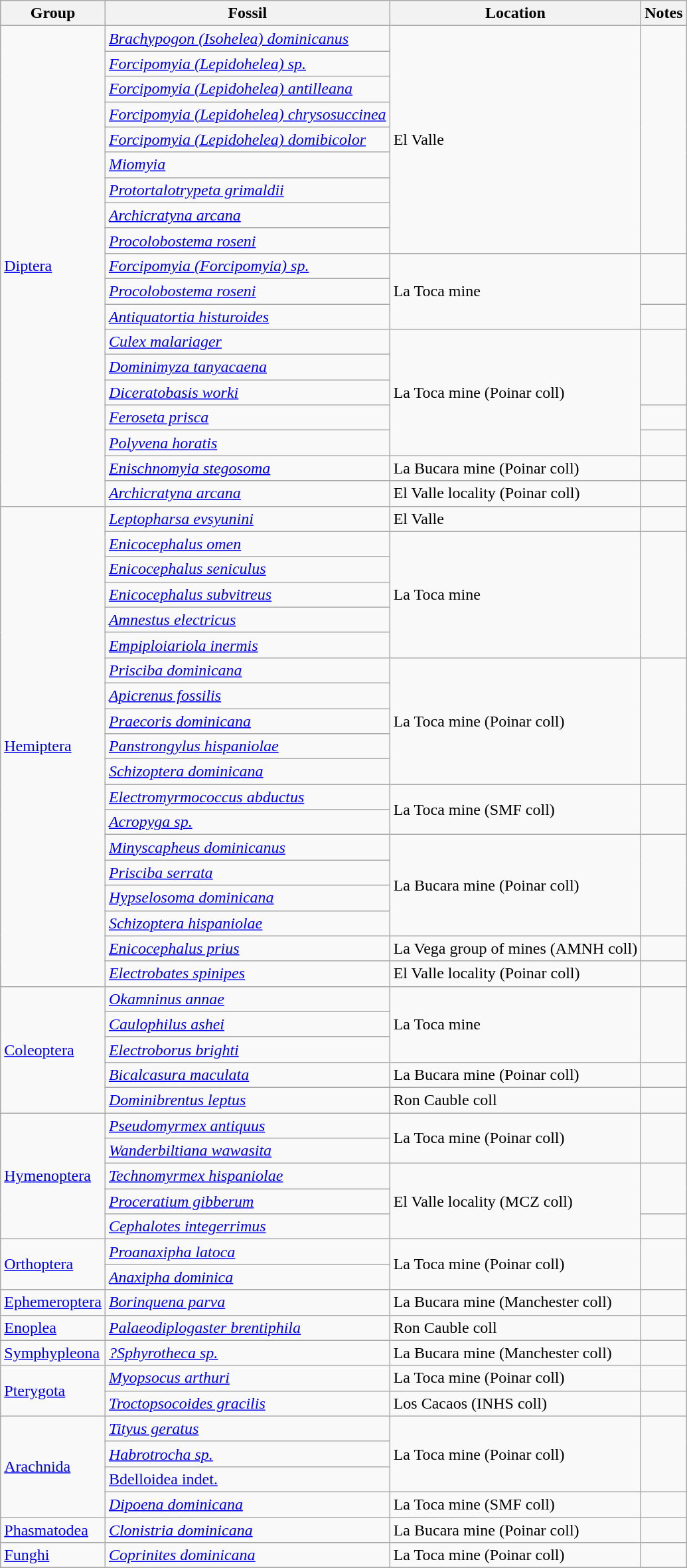<table class="wikitable sortable">
<tr>
<th>Group</th>
<th>Fossil</th>
<th>Location</th>
<th>Notes</th>
</tr>
<tr>
<td rowspan=19><a href='#'>Diptera</a></td>
<td><em><a href='#'>Brachypogon (Isohelea) dominicanus</a></em></td>
<td rowspan=9>El Valle</td>
<td rowspan=9 align=center></td>
</tr>
<tr>
<td><em><a href='#'>Forcipomyia (Lepidohelea) sp.</a></em></td>
</tr>
<tr>
<td><em><a href='#'>Forcipomyia (Lepidohelea) antilleana</a></em></td>
</tr>
<tr>
<td><em><a href='#'>Forcipomyia (Lepidohelea) chrysosuccinea</a></em></td>
</tr>
<tr>
<td><em><a href='#'>Forcipomyia (Lepidohelea) domibicolor</a></em></td>
</tr>
<tr>
<td><em><a href='#'>Miomyia</a></em></td>
</tr>
<tr>
<td><em><a href='#'>Protortalotrypeta grimaldii</a></em></td>
</tr>
<tr>
<td><em><a href='#'>Archicratyna arcana</a></em></td>
</tr>
<tr>
<td><em><a href='#'>Procolobostema roseni</a></em></td>
</tr>
<tr>
<td><em><a href='#'>Forcipomyia (Forcipomyia) sp.</a></em></td>
<td rowspan=3>La Toca mine</td>
<td rowspan=2 align=center></td>
</tr>
<tr>
<td><em><a href='#'>Procolobostema roseni</a></em></td>
</tr>
<tr>
<td><em><a href='#'>Antiquatortia histuroides</a></em></td>
<td align=center></td>
</tr>
<tr>
<td><em><a href='#'>Culex malariager</a></em></td>
<td rowspan=5>La Toca mine (Poinar coll)</td>
<td rowspan=3 align=center></td>
</tr>
<tr>
<td><em><a href='#'>Dominimyza tanyacaena</a></em></td>
</tr>
<tr>
<td><em><a href='#'>Diceratobasis worki</a></em></td>
</tr>
<tr>
<td><em><a href='#'>Feroseta prisca</a></em></td>
<td align=center></td>
</tr>
<tr>
<td><em><a href='#'>Polyvena horatis</a></em></td>
<td align=center></td>
</tr>
<tr>
<td><em><a href='#'>Enischnomyia stegosoma</a></em></td>
<td>La Bucara mine (Poinar coll)</td>
<td align=center></td>
</tr>
<tr>
<td><em><a href='#'>Archicratyna arcana</a></em></td>
<td>El Valle locality (Poinar coll)</td>
<td align=center></td>
</tr>
<tr>
<td rowspan=19><a href='#'>Hemiptera</a></td>
<td><em><a href='#'>Leptopharsa evsyunini</a></em></td>
<td>El Valle</td>
<td align=center></td>
</tr>
<tr>
<td><em><a href='#'>Enicocephalus omen</a></em></td>
<td rowspan=5>La Toca mine</td>
<td rowspan=5 align=center></td>
</tr>
<tr>
<td><em><a href='#'>Enicocephalus seniculus</a></em></td>
</tr>
<tr>
<td><em><a href='#'>Enicocephalus subvitreus</a></em></td>
</tr>
<tr>
<td><em><a href='#'>Amnestus electricus</a></em></td>
</tr>
<tr>
<td><em><a href='#'>Empiploiariola inermis</a></em></td>
</tr>
<tr>
<td><em><a href='#'>Prisciba dominicana</a></em></td>
<td rowspan=5>La Toca mine (Poinar coll)</td>
<td rowspan=5 align=center></td>
</tr>
<tr>
<td><em><a href='#'>Apicrenus fossilis</a></em></td>
</tr>
<tr>
<td><em><a href='#'>Praecoris dominicana</a></em></td>
</tr>
<tr>
<td><em><a href='#'>Panstrongylus hispaniolae</a></em></td>
</tr>
<tr>
<td><em><a href='#'>Schizoptera dominicana</a></em></td>
</tr>
<tr>
<td><em><a href='#'>Electromyrmococcus abductus</a></em></td>
<td rowspan=2>La Toca mine (SMF coll)</td>
<td rowspan=2 align=center></td>
</tr>
<tr>
<td><em><a href='#'>Acropyga sp.</a></em></td>
</tr>
<tr>
<td><em><a href='#'>Minyscapheus dominicanus</a></em></td>
<td rowspan=4>La Bucara mine (Poinar coll)</td>
<td rowspan=4 align=center></td>
</tr>
<tr>
<td><em><a href='#'>Prisciba serrata</a></em></td>
</tr>
<tr>
<td><em><a href='#'>Hypselosoma dominicana</a></em></td>
</tr>
<tr>
<td><em><a href='#'>Schizoptera hispaniolae</a></em></td>
</tr>
<tr>
<td><em><a href='#'>Enicocephalus prius</a></em></td>
<td>La Vega group of mines (AMNH coll)</td>
<td align=center></td>
</tr>
<tr>
<td><em><a href='#'>Electrobates spinipes</a></em></td>
<td>El Valle locality (Poinar coll)</td>
<td align=center></td>
</tr>
<tr>
<td rowspan=5><a href='#'>Coleoptera</a></td>
<td><em><a href='#'>Okamninus annae</a></em></td>
<td rowspan=3>La Toca mine</td>
<td rowspan=3 align=center></td>
</tr>
<tr>
<td><em><a href='#'>Caulophilus ashei</a></em></td>
</tr>
<tr>
<td><em><a href='#'>Electroborus brighti</a></em></td>
</tr>
<tr>
<td><em><a href='#'>Bicalcasura maculata</a></em></td>
<td>La Bucara mine (Poinar coll)</td>
<td align=center></td>
</tr>
<tr>
<td><em><a href='#'>Dominibrentus leptus</a></em></td>
<td>Ron Cauble coll</td>
<td align=center></td>
</tr>
<tr>
<td rowspan=5><a href='#'>Hymenoptera</a></td>
<td><em><a href='#'>Pseudomyrmex antiquus</a></em></td>
<td rowspan=2>La Toca mine (Poinar coll)</td>
<td rowspan=2 align=center></td>
</tr>
<tr>
<td><em><a href='#'>Wanderbiltiana wawasita</a></em></td>
</tr>
<tr>
<td><em><a href='#'>Technomyrmex hispaniolae</a></em></td>
<td rowspan=3>El Valle locality (MCZ coll)</td>
<td rowspan=2 align=center></td>
</tr>
<tr>
<td><em><a href='#'>Proceratium gibberum</a></em></td>
</tr>
<tr>
<td><em><a href='#'>Cephalotes integerrimus</a></em></td>
<td></td>
</tr>
<tr>
<td rowspan=2><a href='#'>Orthoptera</a></td>
<td><em><a href='#'>Proanaxipha latoca</a></em></td>
<td rowspan=2>La Toca mine (Poinar coll)</td>
<td rowspan=2 align=center></td>
</tr>
<tr>
<td><em><a href='#'>Anaxipha dominica</a></em></td>
</tr>
<tr>
<td><a href='#'>Ephemeroptera</a></td>
<td><em><a href='#'>Borinquena parva</a></em></td>
<td>La Bucara mine (Manchester coll)</td>
<td align=center></td>
</tr>
<tr>
<td><a href='#'>Enoplea</a></td>
<td><em><a href='#'>Palaeodiplogaster brentiphila</a></em></td>
<td>Ron Cauble coll</td>
<td align=center></td>
</tr>
<tr>
<td><a href='#'>Symphypleona</a></td>
<td><em><a href='#'>?Sphyrotheca sp.</a></em></td>
<td>La Bucara mine (Manchester coll)</td>
<td align=center></td>
</tr>
<tr>
<td rowspan=2><a href='#'>Pterygota</a></td>
<td><em><a href='#'>Myopsocus arthuri</a></em></td>
<td>La Toca mine (Poinar coll)</td>
<td align=center></td>
</tr>
<tr>
<td><em><a href='#'>Troctopsocoides gracilis</a></em></td>
<td>Los Cacaos (INHS coll)</td>
<td align=center></td>
</tr>
<tr>
<td rowspan=4><a href='#'>Arachnida</a></td>
<td><em><a href='#'>Tityus geratus</a></em></td>
<td rowspan=3>La Toca mine (Poinar coll)</td>
<td rowspan=3 align=center></td>
</tr>
<tr>
<td><em><a href='#'>Habrotrocha sp.</a></em></td>
</tr>
<tr>
<td><a href='#'>Bdelloidea indet.</a></td>
</tr>
<tr>
<td><em><a href='#'>Dipoena dominicana</a></em></td>
<td>La Toca mine (SMF coll)</td>
<td align=center></td>
</tr>
<tr>
<td><a href='#'>Phasmatodea</a></td>
<td><em><a href='#'>Clonistria dominicana</a></em></td>
<td>La Bucara mine (Poinar coll)</td>
<td align=center></td>
</tr>
<tr>
<td><a href='#'>Funghi</a></td>
<td><em><a href='#'>Coprinites dominicana</a></em></td>
<td>La Toca mine (Poinar coll)</td>
<td align=center></td>
</tr>
<tr>
</tr>
</table>
